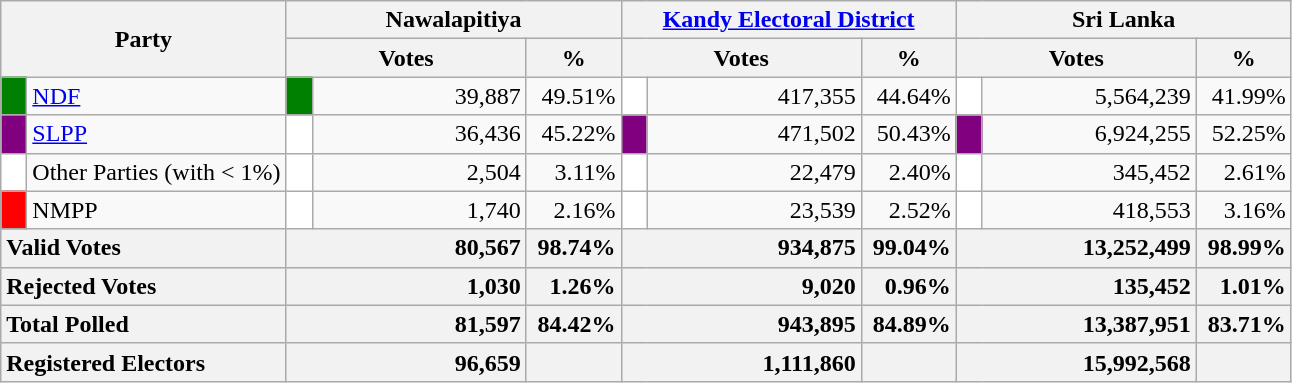<table class="wikitable">
<tr>
<th colspan="2" width="144px"rowspan="2">Party</th>
<th colspan="3" width="216px">Nawalapitiya</th>
<th colspan="3" width="216px"><a href='#'>Kandy Electoral District</a></th>
<th colspan="3" width="216px">Sri Lanka</th>
</tr>
<tr>
<th colspan="2" width="144px">Votes</th>
<th>%</th>
<th colspan="2" width="144px">Votes</th>
<th>%</th>
<th colspan="2" width="144px">Votes</th>
<th>%</th>
</tr>
<tr>
<td style="background-color:green;" width="10px"></td>
<td style="text-align:left;"><a href='#'>NDF</a></td>
<td style="background-color:green;" width="10px"></td>
<td style="text-align:right;">39,887</td>
<td style="text-align:right;">49.51%</td>
<td style="background-color:white;" width="10px"></td>
<td style="text-align:right;">417,355</td>
<td style="text-align:right;">44.64%</td>
<td style="background-color:white;" width="10px"></td>
<td style="text-align:right;">5,564,239</td>
<td style="text-align:right;">41.99%</td>
</tr>
<tr>
<td style="background-color:purple;" width="10px"></td>
<td style="text-align:left;"><a href='#'>SLPP</a></td>
<td style="background-color:white;" width="10px"></td>
<td style="text-align:right;">36,436</td>
<td style="text-align:right;">45.22%</td>
<td style="background-color:purple;" width="10px"></td>
<td style="text-align:right;">471,502</td>
<td style="text-align:right;">50.43%</td>
<td style="background-color:purple;" width="10px"></td>
<td style="text-align:right;">6,924,255</td>
<td style="text-align:right;">52.25%</td>
</tr>
<tr>
<td style="background-color:white;" width="10px"></td>
<td style="text-align:left;">Other Parties (with < 1%)</td>
<td style="background-color:white;" width="10px"></td>
<td style="text-align:right;">2,504</td>
<td style="text-align:right;">3.11%</td>
<td style="background-color:white;" width="10px"></td>
<td style="text-align:right;">22,479</td>
<td style="text-align:right;">2.40%</td>
<td style="background-color:white;" width="10px"></td>
<td style="text-align:right;">345,452</td>
<td style="text-align:right;">2.61%</td>
</tr>
<tr>
<td style="background-color:red;" width="10px"></td>
<td style="text-align:left;">NMPP</td>
<td style="background-color:white;" width="10px"></td>
<td style="text-align:right;">1,740</td>
<td style="text-align:right;">2.16%</td>
<td style="background-color:white;" width="10px"></td>
<td style="text-align:right;">23,539</td>
<td style="text-align:right;">2.52%</td>
<td style="background-color:white;" width="10px"></td>
<td style="text-align:right;">418,553</td>
<td style="text-align:right;">3.16%</td>
</tr>
<tr>
<th colspan="2" width="144px"style="text-align:left;">Valid Votes</th>
<th style="text-align:right;"colspan="2" width="144px">80,567</th>
<th style="text-align:right;">98.74%</th>
<th style="text-align:right;"colspan="2" width="144px">934,875</th>
<th style="text-align:right;">99.04%</th>
<th style="text-align:right;"colspan="2" width="144px">13,252,499</th>
<th style="text-align:right;">98.99%</th>
</tr>
<tr>
<th colspan="2" width="144px"style="text-align:left;">Rejected Votes</th>
<th style="text-align:right;"colspan="2" width="144px">1,030</th>
<th style="text-align:right;">1.26%</th>
<th style="text-align:right;"colspan="2" width="144px">9,020</th>
<th style="text-align:right;">0.96%</th>
<th style="text-align:right;"colspan="2" width="144px">135,452</th>
<th style="text-align:right;">1.01%</th>
</tr>
<tr>
<th colspan="2" width="144px"style="text-align:left;">Total Polled</th>
<th style="text-align:right;"colspan="2" width="144px">81,597</th>
<th style="text-align:right;">84.42%</th>
<th style="text-align:right;"colspan="2" width="144px">943,895</th>
<th style="text-align:right;">84.89%</th>
<th style="text-align:right;"colspan="2" width="144px">13,387,951</th>
<th style="text-align:right;">83.71%</th>
</tr>
<tr>
<th colspan="2" width="144px"style="text-align:left;">Registered Electors</th>
<th style="text-align:right;"colspan="2" width="144px">96,659</th>
<th></th>
<th style="text-align:right;"colspan="2" width="144px">1,111,860</th>
<th></th>
<th style="text-align:right;"colspan="2" width="144px">15,992,568</th>
<th></th>
</tr>
</table>
